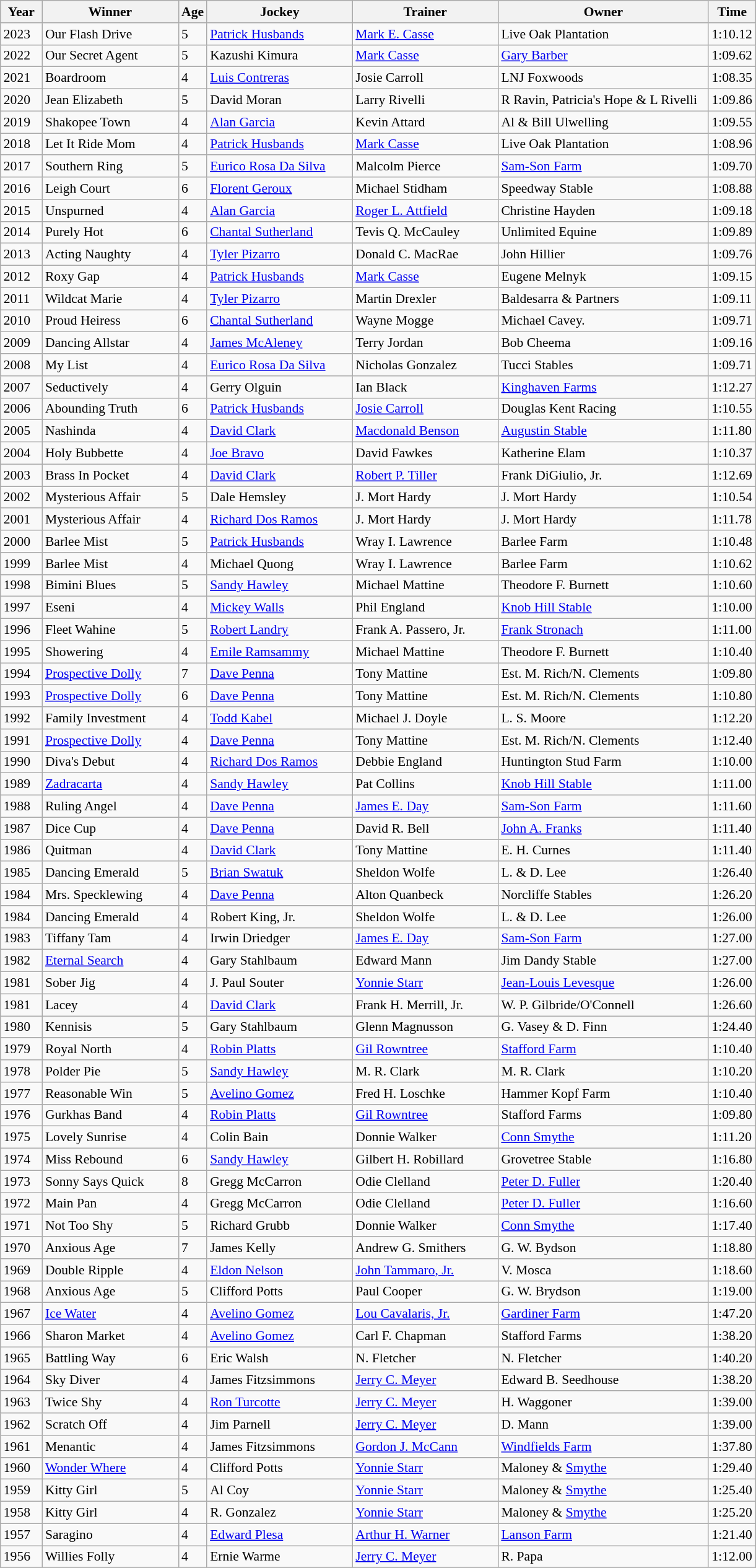<table class="wikitable sortable" style="font-size:90%">
<tr>
<th width="38px">Year <br></th>
<th width="140px">Winner <br></th>
<th>Age<br></th>
<th width="150px">Jockey <br></th>
<th width="150px">Trainer <br></th>
<th width="220px">Owner <br></th>
<th width=>Time</th>
</tr>
<tr>
<td>2023</td>
<td>Our Flash Drive</td>
<td>5</td>
<td><a href='#'>Patrick Husbands</a></td>
<td><a href='#'>Mark E. Casse</a></td>
<td>Live Oak Plantation</td>
<td>1:10.12</td>
</tr>
<tr>
<td>2022</td>
<td>Our Secret Agent</td>
<td>5</td>
<td>Kazushi Kimura</td>
<td><a href='#'>Mark Casse</a></td>
<td><a href='#'>Gary Barber</a></td>
<td>1:09.62</td>
</tr>
<tr>
<td>2021</td>
<td>Boardroom</td>
<td>4</td>
<td><a href='#'>Luis Contreras</a></td>
<td>Josie Carroll</td>
<td>LNJ Foxwoods</td>
<td>1:08.35</td>
</tr>
<tr>
<td>2020</td>
<td>Jean Elizabeth</td>
<td>5</td>
<td>David Moran</td>
<td>Larry Rivelli</td>
<td>R Ravin, Patricia's Hope & L Rivelli</td>
<td>1:09.86</td>
</tr>
<tr>
<td>2019</td>
<td>Shakopee Town</td>
<td>4</td>
<td><a href='#'>Alan Garcia</a></td>
<td>Kevin Attard</td>
<td>Al & Bill Ulwelling</td>
<td>1:09.55</td>
</tr>
<tr>
<td>2018</td>
<td>Let It Ride Mom</td>
<td>4</td>
<td><a href='#'>Patrick Husbands</a></td>
<td><a href='#'>Mark Casse</a></td>
<td>Live Oak Plantation</td>
<td>1:08.96</td>
</tr>
<tr>
<td>2017</td>
<td>Southern Ring</td>
<td>5</td>
<td><a href='#'>Eurico Rosa Da Silva</a></td>
<td>Malcolm Pierce</td>
<td><a href='#'>Sam-Son Farm</a></td>
<td>1:09.70</td>
</tr>
<tr>
<td>2016</td>
<td>Leigh Court</td>
<td>6</td>
<td><a href='#'>Florent Geroux</a></td>
<td>Michael Stidham</td>
<td>Speedway Stable</td>
<td>1:08.88</td>
</tr>
<tr>
<td>2015</td>
<td>Unspurned</td>
<td>4</td>
<td><a href='#'>Alan Garcia</a></td>
<td><a href='#'>Roger L. Attfield</a></td>
<td>Christine Hayden</td>
<td>1:09.18</td>
</tr>
<tr>
<td>2014</td>
<td>Purely Hot</td>
<td>6</td>
<td><a href='#'>Chantal Sutherland</a></td>
<td>Tevis Q. McCauley</td>
<td>Unlimited Equine</td>
<td>1:09.89</td>
</tr>
<tr>
<td>2013</td>
<td>Acting Naughty</td>
<td>4</td>
<td><a href='#'>Tyler Pizarro</a></td>
<td>Donald C. MacRae</td>
<td>John Hillier</td>
<td>1:09.76</td>
</tr>
<tr>
<td>2012</td>
<td>Roxy Gap</td>
<td>4</td>
<td><a href='#'>Patrick Husbands</a></td>
<td><a href='#'>Mark Casse</a></td>
<td>Eugene Melnyk</td>
<td>1:09.15</td>
</tr>
<tr>
<td>2011</td>
<td>Wildcat Marie</td>
<td>4</td>
<td><a href='#'>Tyler Pizarro</a></td>
<td>Martin Drexler</td>
<td>Baldesarra & Partners</td>
<td>1:09.11</td>
</tr>
<tr>
<td>2010</td>
<td>Proud Heiress</td>
<td>6</td>
<td><a href='#'>Chantal Sutherland</a></td>
<td>Wayne Mogge</td>
<td>Michael Cavey.</td>
<td>1:09.71</td>
</tr>
<tr>
<td>2009</td>
<td>Dancing Allstar</td>
<td>4</td>
<td><a href='#'>James McAleney</a></td>
<td>Terry Jordan</td>
<td>Bob Cheema</td>
<td>1:09.16</td>
</tr>
<tr>
<td>2008</td>
<td>My List</td>
<td>4</td>
<td><a href='#'>Eurico Rosa Da Silva</a></td>
<td>Nicholas Gonzalez</td>
<td>Tucci Stables</td>
<td>1:09.71</td>
</tr>
<tr>
<td>2007</td>
<td>Seductively</td>
<td>4</td>
<td>Gerry Olguin</td>
<td>Ian Black</td>
<td><a href='#'>Kinghaven Farms</a></td>
<td>1:12.27</td>
</tr>
<tr>
<td>2006</td>
<td>Abounding Truth</td>
<td>6</td>
<td><a href='#'>Patrick Husbands</a></td>
<td><a href='#'>Josie Carroll</a></td>
<td>Douglas Kent Racing</td>
<td>1:10.55</td>
</tr>
<tr>
<td>2005</td>
<td>Nashinda</td>
<td>4</td>
<td><a href='#'>David Clark</a></td>
<td><a href='#'>Macdonald Benson</a></td>
<td><a href='#'>Augustin Stable</a></td>
<td>1:11.80</td>
</tr>
<tr>
<td>2004</td>
<td>Holy Bubbette</td>
<td>4</td>
<td><a href='#'>Joe Bravo</a></td>
<td>David Fawkes</td>
<td>Katherine Elam</td>
<td>1:10.37</td>
</tr>
<tr>
<td>2003</td>
<td>Brass In Pocket</td>
<td>4</td>
<td><a href='#'>David Clark</a></td>
<td><a href='#'>Robert P. Tiller</a></td>
<td>Frank DiGiulio, Jr.</td>
<td>1:12.69</td>
</tr>
<tr>
<td>2002</td>
<td>Mysterious Affair</td>
<td>5</td>
<td>Dale Hemsley</td>
<td>J. Mort Hardy</td>
<td>J. Mort Hardy</td>
<td>1:10.54</td>
</tr>
<tr>
<td>2001</td>
<td>Mysterious Affair</td>
<td>4</td>
<td><a href='#'>Richard Dos Ramos</a></td>
<td>J. Mort Hardy</td>
<td>J. Mort Hardy</td>
<td>1:11.78</td>
</tr>
<tr>
<td>2000</td>
<td>Barlee Mist</td>
<td>5</td>
<td><a href='#'>Patrick Husbands</a></td>
<td>Wray I. Lawrence</td>
<td>Barlee Farm</td>
<td>1:10.48</td>
</tr>
<tr>
<td>1999</td>
<td>Barlee Mist</td>
<td>4</td>
<td>Michael Quong</td>
<td>Wray I. Lawrence</td>
<td>Barlee Farm</td>
<td>1:10.62</td>
</tr>
<tr>
<td>1998</td>
<td>Bimini Blues</td>
<td>5</td>
<td><a href='#'>Sandy Hawley</a></td>
<td>Michael Mattine</td>
<td>Theodore F. Burnett</td>
<td>1:10.60</td>
</tr>
<tr>
<td>1997</td>
<td>Eseni</td>
<td>4</td>
<td><a href='#'>Mickey Walls</a></td>
<td>Phil England</td>
<td><a href='#'>Knob Hill Stable</a></td>
<td>1:10.00</td>
</tr>
<tr>
<td>1996</td>
<td>Fleet Wahine</td>
<td>5</td>
<td><a href='#'>Robert Landry</a></td>
<td>Frank A. Passero, Jr.</td>
<td><a href='#'>Frank Stronach</a></td>
<td>1:11.00</td>
</tr>
<tr>
<td>1995</td>
<td>Showering</td>
<td>4</td>
<td><a href='#'>Emile Ramsammy</a></td>
<td>Michael Mattine</td>
<td>Theodore F. Burnett</td>
<td>1:10.40</td>
</tr>
<tr>
<td>1994</td>
<td><a href='#'>Prospective Dolly</a></td>
<td>7</td>
<td><a href='#'>Dave Penna</a></td>
<td>Tony Mattine</td>
<td>Est. M. Rich/N. Clements</td>
<td>1:09.80</td>
</tr>
<tr>
<td>1993</td>
<td><a href='#'>Prospective Dolly</a></td>
<td>6</td>
<td><a href='#'>Dave Penna</a></td>
<td>Tony Mattine</td>
<td>Est. M. Rich/N. Clements</td>
<td>1:10.80</td>
</tr>
<tr>
<td>1992</td>
<td>Family Investment</td>
<td>4</td>
<td><a href='#'>Todd Kabel</a></td>
<td>Michael J. Doyle</td>
<td>L. S. Moore</td>
<td>1:12.20</td>
</tr>
<tr>
<td>1991</td>
<td><a href='#'>Prospective Dolly</a></td>
<td>4</td>
<td><a href='#'>Dave Penna</a></td>
<td>Tony Mattine</td>
<td>Est. M. Rich/N. Clements</td>
<td>1:12.40</td>
</tr>
<tr>
<td>1990</td>
<td>Diva's Debut</td>
<td>4</td>
<td><a href='#'>Richard Dos Ramos</a></td>
<td>Debbie England</td>
<td>Huntington Stud Farm</td>
<td>1:10.00</td>
</tr>
<tr>
<td>1989</td>
<td><a href='#'>Zadracarta</a></td>
<td>4</td>
<td><a href='#'>Sandy Hawley</a></td>
<td>Pat Collins</td>
<td><a href='#'>Knob Hill Stable</a></td>
<td>1:11.00</td>
</tr>
<tr>
<td>1988</td>
<td>Ruling Angel</td>
<td>4</td>
<td><a href='#'>Dave Penna</a></td>
<td><a href='#'>James E. Day</a></td>
<td><a href='#'>Sam-Son Farm</a></td>
<td>1:11.60</td>
</tr>
<tr>
<td>1987</td>
<td>Dice Cup</td>
<td>4</td>
<td><a href='#'>Dave Penna</a></td>
<td>David R. Bell</td>
<td><a href='#'>John A. Franks</a></td>
<td>1:11.40</td>
</tr>
<tr>
<td>1986</td>
<td>Quitman</td>
<td>4</td>
<td><a href='#'>David Clark</a></td>
<td>Tony Mattine</td>
<td>E. H. Curnes</td>
<td>1:11.40</td>
</tr>
<tr>
<td>1985</td>
<td>Dancing Emerald</td>
<td>5</td>
<td><a href='#'>Brian Swatuk</a></td>
<td>Sheldon Wolfe</td>
<td>L. & D. Lee</td>
<td>1:26.40</td>
</tr>
<tr>
<td>1984</td>
<td>Mrs. Specklewing</td>
<td>4</td>
<td><a href='#'>Dave Penna</a></td>
<td>Alton Quanbeck</td>
<td>Norcliffe Stables</td>
<td>1:26.20</td>
</tr>
<tr>
<td>1984</td>
<td>Dancing Emerald</td>
<td>4</td>
<td>Robert King, Jr.</td>
<td>Sheldon Wolfe</td>
<td>L. & D. Lee</td>
<td>1:26.00</td>
</tr>
<tr>
<td>1983</td>
<td>Tiffany Tam</td>
<td>4</td>
<td>Irwin Driedger</td>
<td><a href='#'>James E. Day</a></td>
<td><a href='#'>Sam-Son Farm</a></td>
<td>1:27.00</td>
</tr>
<tr>
<td>1982</td>
<td><a href='#'>Eternal Search</a></td>
<td>4</td>
<td>Gary Stahlbaum</td>
<td>Edward Mann</td>
<td>Jim Dandy Stable</td>
<td>1:27.00</td>
</tr>
<tr>
<td>1981</td>
<td>Sober Jig</td>
<td>4</td>
<td>J. Paul Souter</td>
<td><a href='#'>Yonnie Starr</a></td>
<td><a href='#'>Jean-Louis Levesque</a></td>
<td>1:26.00</td>
</tr>
<tr>
<td>1981</td>
<td>Lacey</td>
<td>4</td>
<td><a href='#'>David Clark</a></td>
<td>Frank H. Merrill, Jr.</td>
<td>W. P. Gilbride/O'Connell</td>
<td>1:26.60</td>
</tr>
<tr>
<td>1980</td>
<td>Kennisis</td>
<td>5</td>
<td>Gary Stahlbaum</td>
<td>Glenn Magnusson</td>
<td>G. Vasey & D. Finn</td>
<td>1:24.40</td>
</tr>
<tr>
<td>1979</td>
<td>Royal North</td>
<td>4</td>
<td><a href='#'>Robin Platts</a></td>
<td><a href='#'>Gil Rowntree</a></td>
<td><a href='#'>Stafford Farm</a></td>
<td>1:10.40</td>
</tr>
<tr>
<td>1978</td>
<td>Polder Pie</td>
<td>5</td>
<td><a href='#'>Sandy Hawley</a></td>
<td>M. R. Clark</td>
<td>M. R. Clark</td>
<td>1:10.20</td>
</tr>
<tr>
<td>1977</td>
<td>Reasonable Win</td>
<td>5</td>
<td><a href='#'>Avelino Gomez</a></td>
<td>Fred H. Loschke</td>
<td>Hammer Kopf Farm</td>
<td>1:10.40</td>
</tr>
<tr>
<td>1976</td>
<td>Gurkhas Band</td>
<td>4</td>
<td><a href='#'>Robin Platts</a></td>
<td><a href='#'>Gil Rowntree</a></td>
<td>Stafford Farms</td>
<td>1:09.80</td>
</tr>
<tr>
<td>1975</td>
<td>Lovely Sunrise</td>
<td>4</td>
<td>Colin Bain</td>
<td>Donnie Walker</td>
<td><a href='#'>Conn Smythe</a></td>
<td>1:11.20</td>
</tr>
<tr>
<td>1974</td>
<td>Miss Rebound</td>
<td>6</td>
<td><a href='#'>Sandy Hawley</a></td>
<td>Gilbert H. Robillard</td>
<td>Grovetree Stable</td>
<td>1:16.80</td>
</tr>
<tr>
<td>1973</td>
<td>Sonny Says Quick</td>
<td>8</td>
<td>Gregg McCarron</td>
<td>Odie Clelland</td>
<td><a href='#'>Peter D. Fuller</a></td>
<td>1:20.40</td>
</tr>
<tr>
<td>1972</td>
<td>Main Pan</td>
<td>4</td>
<td>Gregg McCarron</td>
<td>Odie Clelland</td>
<td><a href='#'>Peter D. Fuller</a></td>
<td>1:16.60</td>
</tr>
<tr>
<td>1971</td>
<td>Not Too Shy</td>
<td>5</td>
<td>Richard Grubb</td>
<td>Donnie Walker</td>
<td><a href='#'>Conn Smythe</a></td>
<td>1:17.40</td>
</tr>
<tr>
<td>1970</td>
<td>Anxious Age</td>
<td>7</td>
<td>James Kelly</td>
<td>Andrew G. Smithers</td>
<td>G. W. Bydson</td>
<td>1:18.80</td>
</tr>
<tr>
<td>1969</td>
<td>Double Ripple</td>
<td>4</td>
<td><a href='#'>Eldon Nelson</a></td>
<td><a href='#'>John Tammaro, Jr.</a></td>
<td>V. Mosca</td>
<td>1:18.60</td>
</tr>
<tr>
<td>1968</td>
<td>Anxious Age</td>
<td>5</td>
<td>Clifford Potts</td>
<td>Paul Cooper</td>
<td>G. W. Brydson</td>
<td>1:19.00</td>
</tr>
<tr>
<td>1967</td>
<td><a href='#'>Ice Water</a></td>
<td>4</td>
<td><a href='#'>Avelino Gomez</a></td>
<td><a href='#'>Lou Cavalaris, Jr.</a></td>
<td><a href='#'>Gardiner Farm</a></td>
<td>1:47.20</td>
</tr>
<tr>
<td>1966</td>
<td>Sharon Market</td>
<td>4</td>
<td><a href='#'>Avelino Gomez</a></td>
<td>Carl F. Chapman</td>
<td>Stafford Farms</td>
<td>1:38.20</td>
</tr>
<tr>
<td>1965</td>
<td>Battling Way</td>
<td>6</td>
<td>Eric Walsh</td>
<td>N. Fletcher</td>
<td>N. Fletcher</td>
<td>1:40.20</td>
</tr>
<tr>
<td>1964</td>
<td>Sky Diver</td>
<td>4</td>
<td>James Fitzsimmons</td>
<td><a href='#'>Jerry C. Meyer</a></td>
<td>Edward B. Seedhouse</td>
<td>1:38.20</td>
</tr>
<tr>
<td>1963</td>
<td>Twice Shy</td>
<td>4</td>
<td><a href='#'>Ron Turcotte</a></td>
<td><a href='#'>Jerry C. Meyer</a></td>
<td>H. Waggoner</td>
<td>1:39.00</td>
</tr>
<tr>
<td>1962</td>
<td>Scratch Off</td>
<td>4</td>
<td>Jim Parnell</td>
<td><a href='#'>Jerry C. Meyer</a></td>
<td>D. Mann</td>
<td>1:39.00</td>
</tr>
<tr>
<td>1961</td>
<td>Menantic</td>
<td>4</td>
<td>James Fitzsimmons</td>
<td><a href='#'>Gordon J. McCann</a></td>
<td><a href='#'>Windfields Farm</a></td>
<td>1:37.80</td>
</tr>
<tr>
<td>1960</td>
<td><a href='#'>Wonder Where</a></td>
<td>4</td>
<td>Clifford Potts</td>
<td><a href='#'>Yonnie Starr</a></td>
<td>Maloney & <a href='#'>Smythe</a></td>
<td>1:29.40</td>
</tr>
<tr>
<td>1959</td>
<td>Kitty Girl</td>
<td>5</td>
<td>Al Coy</td>
<td><a href='#'>Yonnie Starr</a></td>
<td>Maloney & <a href='#'>Smythe</a></td>
<td>1:25.40</td>
</tr>
<tr>
<td>1958</td>
<td>Kitty Girl</td>
<td>4</td>
<td>R. Gonzalez</td>
<td><a href='#'>Yonnie Starr</a></td>
<td>Maloney & <a href='#'>Smythe</a></td>
<td>1:25.20</td>
</tr>
<tr>
<td>1957</td>
<td>Saragino</td>
<td>4</td>
<td><a href='#'>Edward Plesa</a></td>
<td><a href='#'>Arthur H. Warner</a></td>
<td><a href='#'>Lanson Farm</a></td>
<td>1:21.40</td>
</tr>
<tr>
<td>1956</td>
<td>Willies Folly</td>
<td>4</td>
<td>Ernie Warme</td>
<td><a href='#'>Jerry C. Meyer</a></td>
<td>R. Papa</td>
<td>1:12.00</td>
</tr>
<tr>
</tr>
</table>
